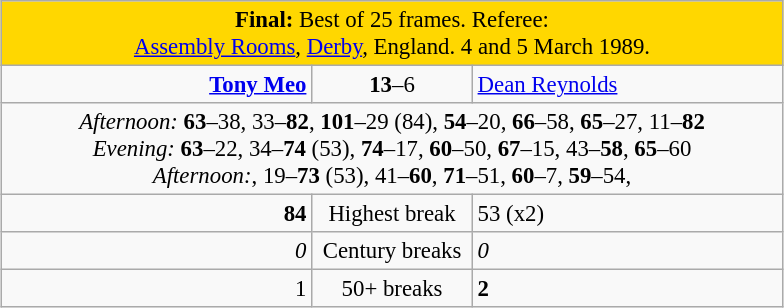<table class="wikitable" style="font-size: 95%; margin: 1em auto 1em auto;">
<tr>
<td colspan="3" align="center" bgcolor="#ffd700"><strong>Final:</strong> Best of 25 frames. Referee: <br><a href='#'>Assembly Rooms</a>, <a href='#'>Derby</a>, England. 4 and 5 March 1989.</td>
</tr>
<tr>
<td width="200" align="right"><strong><a href='#'>Tony Meo</a></strong> <br></td>
<td width="100" align="center"><strong>13</strong>–6</td>
<td width="200"><a href='#'>Dean Reynolds</a> <br></td>
</tr>
<tr>
<td colspan="3" align="center" style="font-size: 100%"><em>Afternoon:</em> <strong>63</strong>–38, 33–<strong>82</strong>, <strong>101</strong>–29 (84), <strong>54</strong>–20, <strong>66</strong>–58, <strong>65</strong>–27, 11–<strong>82</strong> <br><em>Evening:</em> <strong>63</strong>–22, 34–<strong>74</strong> (53), <strong>74</strong>–17, <strong>60</strong>–50, <strong>67</strong>–15, 43–<strong>58</strong>, <strong>65</strong>–60 <br><em>Afternoon:</em>, 19–<strong>73</strong> (53), 41–<strong>60</strong>, <strong>71</strong>–51, <strong>60</strong>–7, <strong>59</strong>–54,</td>
</tr>
<tr>
<td align="right"><strong>84</strong></td>
<td align="center">Highest break</td>
<td align="left">53 (x2)</td>
</tr>
<tr>
<td align="right"><em>0</em></td>
<td align="center">Century breaks</td>
<td align="left"><em>0</em></td>
</tr>
<tr>
<td align="right">1</td>
<td align="center">50+ breaks</td>
<td align="left"><strong>2</strong></td>
</tr>
</table>
